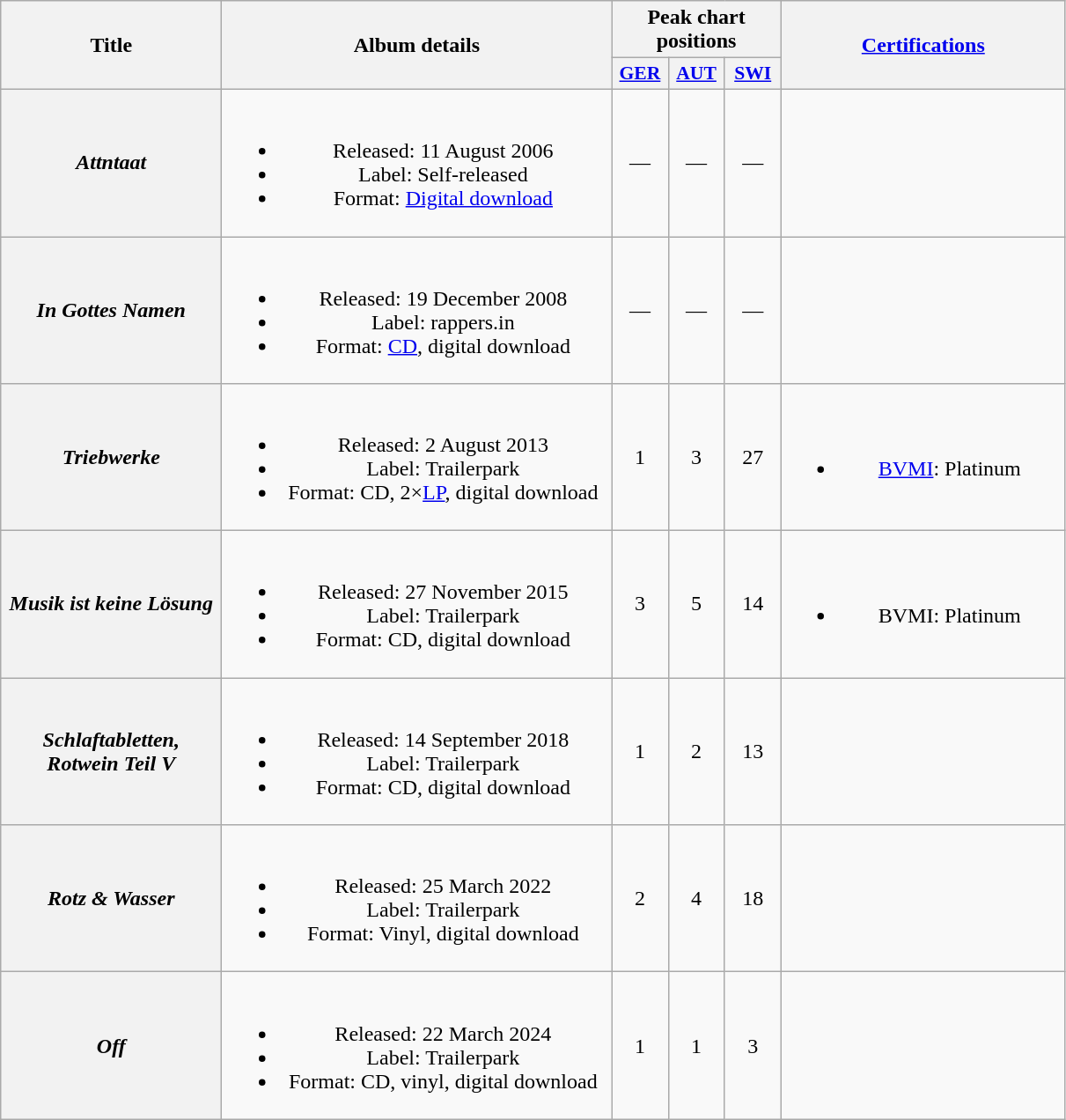<table class="wikitable plainrowheaders" style="text-align:center">
<tr>
<th scope="col" rowspan="2" style="width:10em;">Title</th>
<th scope="col" rowspan="2" style="width:18em;">Album details</th>
<th scope="col" colspan="3">Peak chart positions</th>
<th scope="col" rowspan="2" style="width:13em;"><a href='#'>Certifications</a></th>
</tr>
<tr>
<th scope="col" style="width:2.5em; font-size:90%;"><a href='#'>GER</a><br></th>
<th scope="col" style="width:2.5em; font-size:90%;"><a href='#'>AUT</a><br></th>
<th scope="col" style="width:2.5em; font-size:90%;"><a href='#'>SWI</a><br></th>
</tr>
<tr>
<th scope="row"><em>Attntaat</em></th>
<td><br><ul><li>Released: 11 August 2006</li><li>Label: Self-released</li><li>Format: <a href='#'>Digital download</a></li></ul></td>
<td>—</td>
<td>—</td>
<td>—</td>
<td></td>
</tr>
<tr>
<th scope="row"><em>In Gottes Namen</em></th>
<td><br><ul><li>Released: 19 December 2008</li><li>Label: rappers.in</li><li>Format: <a href='#'>CD</a>, digital download</li></ul></td>
<td>—</td>
<td>—</td>
<td>—</td>
<td></td>
</tr>
<tr>
<th scope="row"><em>Triebwerke</em></th>
<td><br><ul><li>Released: 2 August 2013</li><li>Label: Trailerpark</li><li>Format: CD, 2×<a href='#'>LP</a>, digital download</li></ul></td>
<td>1</td>
<td>3</td>
<td>27</td>
<td><br><ul><li><a href='#'>BVMI</a>: Platinum</li></ul></td>
</tr>
<tr>
<th scope="row"><em>Musik ist keine Lösung</em></th>
<td><br><ul><li>Released: 27 November 2015</li><li>Label: Trailerpark</li><li>Format: CD, digital download</li></ul></td>
<td>3</td>
<td>5</td>
<td>14</td>
<td><br><ul><li>BVMI: Platinum</li></ul></td>
</tr>
<tr>
<th scope="row"><em>Schlaftabletten, Rotwein Teil V</em></th>
<td><br><ul><li>Released: 14 September 2018</li><li>Label: Trailerpark</li><li>Format: CD, digital download</li></ul></td>
<td>1</td>
<td>2</td>
<td>13</td>
<td></td>
</tr>
<tr>
<th scope="row"><em>Rotz & Wasser</em></th>
<td><br><ul><li>Released: 25 March 2022</li><li>Label: Trailerpark</li><li>Format: Vinyl, digital download</li></ul></td>
<td>2</td>
<td>4</td>
<td>18</td>
</tr>
<tr>
<th scope="row"><em>Off</em></th>
<td><br><ul><li>Released: 22 March 2024</li><li>Label: Trailerpark</li><li>Format: CD, vinyl, digital download</li></ul></td>
<td>1</td>
<td>1</td>
<td>3</td>
<td></td>
</tr>
</table>
